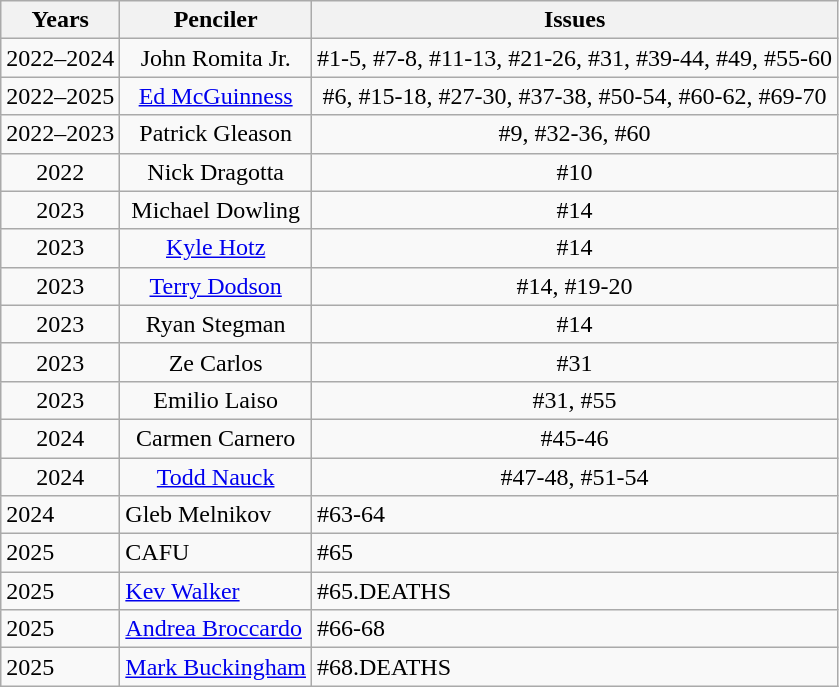<table class="wikitable" style="vertical-align:text-top">
<tr>
<th>Years</th>
<th>Penciler</th>
<th>Issues</th>
</tr>
<tr>
<td align="center">2022–2024</td>
<td align="center">John Romita Jr.</td>
<td align="center">#1-5, #7-8, #11-13, #21-26, #31, #39-44, #49, #55-60</td>
</tr>
<tr>
<td align="center">2022–2025</td>
<td align="center"><a href='#'>Ed McGuinness</a></td>
<td align="center">#6, #15-18, #27-30, #37-38, #50-54, #60-62, #69-70</td>
</tr>
<tr>
<td align="center">2022–2023</td>
<td align="center">Patrick Gleason</td>
<td align="center">#9, #32-36, #60</td>
</tr>
<tr>
<td align="center">2022</td>
<td align="center">Nick Dragotta</td>
<td align="center">#10</td>
</tr>
<tr>
<td align="center">2023</td>
<td align="center">Michael Dowling</td>
<td align="center">#14</td>
</tr>
<tr>
<td align="center">2023</td>
<td align="center"><a href='#'>Kyle Hotz</a></td>
<td align="center">#14</td>
</tr>
<tr>
<td align="center">2023</td>
<td align="center"><a href='#'>Terry Dodson</a></td>
<td align="center">#14, #19-20</td>
</tr>
<tr>
<td align="center">2023</td>
<td align="center">Ryan Stegman</td>
<td align="center">#14</td>
</tr>
<tr>
<td align="center">2023</td>
<td align="center">Ze Carlos</td>
<td align="center">#31</td>
</tr>
<tr>
<td align="center">2023</td>
<td align="center">Emilio Laiso</td>
<td align="center">#31, #55</td>
</tr>
<tr>
<td align="center">2024</td>
<td align="center">Carmen Carnero</td>
<td align="center">#45-46</td>
</tr>
<tr>
<td align="center">2024</td>
<td align="center"><a href='#'>Todd Nauck</a></td>
<td align="center">#47-48, #51-54</td>
</tr>
<tr>
<td>2024</td>
<td>Gleb Melnikov</td>
<td>#63-64</td>
</tr>
<tr>
<td>2025</td>
<td>CAFU</td>
<td>#65</td>
</tr>
<tr>
<td>2025</td>
<td><a href='#'>Kev Walker</a></td>
<td>#65.DEATHS</td>
</tr>
<tr>
<td>2025</td>
<td><a href='#'>Andrea Broccardo</a></td>
<td>#66-68</td>
</tr>
<tr>
<td>2025</td>
<td><a href='#'>Mark Buckingham</a></td>
<td>#68.DEATHS</td>
</tr>
</table>
